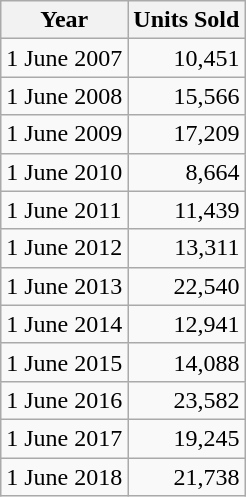<table class="wikitable">
<tr>
<th>Year</th>
<th>Units Sold</th>
</tr>
<tr>
<td>1 June 2007</td>
<td align=right>10,451</td>
</tr>
<tr>
<td>1 June 2008</td>
<td align=right>15,566</td>
</tr>
<tr>
<td>1 June 2009</td>
<td align=right>17,209</td>
</tr>
<tr>
<td>1 June 2010</td>
<td align=right>8,664</td>
</tr>
<tr>
<td>1 June 2011</td>
<td align=right>11,439</td>
</tr>
<tr>
<td>1 June 2012</td>
<td align=right>13,311</td>
</tr>
<tr>
<td>1 June 2013</td>
<td align=right>22,540</td>
</tr>
<tr>
<td>1 June 2014</td>
<td align=right>12,941</td>
</tr>
<tr>
<td>1 June 2015</td>
<td align=right>14,088</td>
</tr>
<tr>
<td>1 June 2016</td>
<td align=right>23,582</td>
</tr>
<tr>
<td>1 June 2017</td>
<td align=right>19,245</td>
</tr>
<tr>
<td>1 June 2018</td>
<td align=right>21,738</td>
</tr>
</table>
